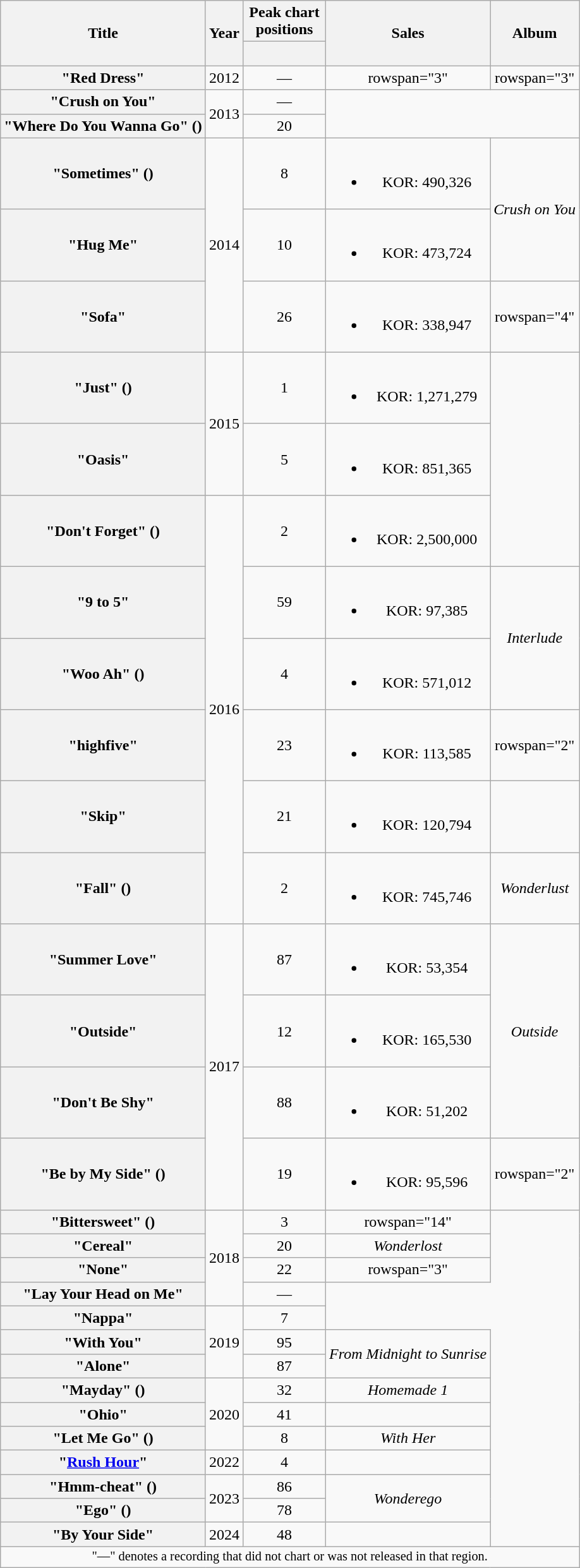<table class="wikitable plainrowheaders" style="text-align:center">
<tr>
<th scope="col" rowspan="2">Title</th>
<th scope="col" rowspan="2">Year</th>
<th scope="col" colspan="1" style="width:5em">Peak chart positions</th>
<th scope="col" rowspan="2">Sales</th>
<th scope="col" rowspan="2">Album</th>
</tr>
<tr>
<th><br></th>
</tr>
<tr>
<th scope="row">"Red Dress"</th>
<td>2012</td>
<td>—</td>
<td>rowspan="3" </td>
<td>rowspan="3" </td>
</tr>
<tr>
<th scope="row">"Crush on You"</th>
<td rowspan="2">2013</td>
<td>—</td>
</tr>
<tr>
<th scope="row">"Where Do You Wanna Go" () </th>
<td>20</td>
</tr>
<tr>
<th scope="row">"Sometimes" ()</th>
<td rowspan="3">2014</td>
<td>8</td>
<td><br><ul><li>KOR: 490,326</li></ul></td>
<td rowspan="2"><em>Crush on You</em></td>
</tr>
<tr>
<th scope="row">"Hug Me" </th>
<td>10</td>
<td><br><ul><li>KOR: 473,724</li></ul></td>
</tr>
<tr>
<th scope="row">"Sofa"</th>
<td>26</td>
<td><br><ul><li>KOR: 338,947</li></ul></td>
<td>rowspan="4" </td>
</tr>
<tr>
<th scope="row">"Just" () </th>
<td rowspan="2">2015</td>
<td>1</td>
<td><br><ul><li>KOR: 1,271,279</li></ul></td>
</tr>
<tr>
<th scope="row">"Oasis" </th>
<td>5</td>
<td><br><ul><li>KOR: 851,365</li></ul></td>
</tr>
<tr>
<th scope="row">"Don't Forget" () </th>
<td rowspan="6" scope="col">2016</td>
<td>2</td>
<td><br><ul><li>KOR: 2,500,000</li></ul></td>
</tr>
<tr>
<th scope="row">"9 to 5" </th>
<td>59</td>
<td><br><ul><li>KOR: 97,385</li></ul></td>
<td rowspan="2"><em>Interlude</em></td>
</tr>
<tr>
<th scope="row">"Woo Ah" ()</th>
<td>4</td>
<td><br><ul><li>KOR: 571,012</li></ul></td>
</tr>
<tr>
<th scope="row">"highfive" </th>
<td>23</td>
<td><br><ul><li>KOR: 113,585</li></ul></td>
<td>rowspan="2" </td>
</tr>
<tr>
<th scope="row">"Skip" </th>
<td>21</td>
<td><br><ul><li>KOR: 120,794</li></ul></td>
</tr>
<tr>
<th scope="row">"Fall" ()</th>
<td>2</td>
<td><br><ul><li>KOR: 745,746</li></ul></td>
<td><em>Wonderlust</em></td>
</tr>
<tr>
<th scope="row">"Summer Love"</th>
<td rowspan="4">2017</td>
<td>87</td>
<td><br><ul><li>KOR: 53,354</li></ul></td>
<td rowspan="3"><em>Outside</em></td>
</tr>
<tr>
<th scope="row">"Outside" </th>
<td>12</td>
<td><br><ul><li>KOR: 165,530</li></ul></td>
</tr>
<tr>
<th scope="row">"Don't Be Shy" </th>
<td>88</td>
<td><br><ul><li>KOR: 51,202</li></ul></td>
</tr>
<tr>
<th scope="row">"Be by My Side" ()</th>
<td>19</td>
<td><br><ul><li>KOR: 95,596</li></ul></td>
<td>rowspan="2" </td>
</tr>
<tr>
<th scope="row">"Bittersweet" ()</th>
<td rowspan="4">2018</td>
<td>3</td>
<td>rowspan="14" </td>
</tr>
<tr>
<th scope="row">"Cereal" </th>
<td>20</td>
<td><em>Wonderlost</em></td>
</tr>
<tr>
<th scope="row">"None"</th>
<td>22</td>
<td>rowspan="3" </td>
</tr>
<tr>
<th scope="row">"Lay Your Head on Me"</th>
<td>—</td>
</tr>
<tr>
<th scope="row">"Nappa"</th>
<td rowspan="3" scope="col">2019</td>
<td>7</td>
</tr>
<tr>
<th scope="row">"With You"</th>
<td>95</td>
<td rowspan="2"><em>From Midnight to Sunrise</em></td>
</tr>
<tr>
<th scope="row">"Alone"</th>
<td>87</td>
</tr>
<tr>
<th scope="row">"Mayday" () </th>
<td rowspan="3">2020</td>
<td>32</td>
<td><em>Homemade 1</em></td>
</tr>
<tr>
<th scope="row">"Ohio"</th>
<td>41</td>
<td></td>
</tr>
<tr>
<th scope="row">"Let Me Go" () </th>
<td>8</td>
<td><em>With Her</em></td>
</tr>
<tr>
<th scope="row">"<a href='#'>Rush Hour</a>" </th>
<td>2022</td>
<td>4</td>
<td></td>
</tr>
<tr>
<th scope="row">"Hmm-cheat" ()</th>
<td rowspan="2">2023</td>
<td>86</td>
<td rowspan="2"><em>Wonderego</em></td>
</tr>
<tr>
<th scope="row">"Ego" ()</th>
<td>78</td>
</tr>
<tr>
<th scope="row">"By Your Side"</th>
<td>2024</td>
<td>48</td>
<td></td>
</tr>
<tr>
<td colspan="5" style="font-size:85%">"—" denotes a recording that did not chart or was not released in that region.</td>
</tr>
</table>
